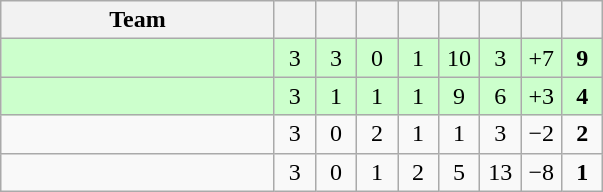<table class="wikitable" style="text-align:center;">
<tr>
<th width=175>Team</th>
<th width=20></th>
<th width=20></th>
<th width=20></th>
<th width=20></th>
<th width=20></th>
<th width=20></th>
<th width=20></th>
<th width=20></th>
</tr>
<tr bgcolor=ccffcc>
<td align="left"></td>
<td>3</td>
<td>3</td>
<td>0</td>
<td>1</td>
<td>10</td>
<td>3</td>
<td>+7</td>
<td><strong>9</strong></td>
</tr>
<tr bgcolor=ccffcc>
<td align="left"></td>
<td>3</td>
<td>1</td>
<td>1</td>
<td>1</td>
<td>9</td>
<td>6</td>
<td>+3</td>
<td><strong>4</strong></td>
</tr>
<tr>
<td align="left"></td>
<td>3</td>
<td>0</td>
<td>2</td>
<td>1</td>
<td>1</td>
<td>3</td>
<td>−2</td>
<td><strong>2</strong></td>
</tr>
<tr>
<td align="left"></td>
<td>3</td>
<td>0</td>
<td>1</td>
<td>2</td>
<td>5</td>
<td>13</td>
<td>−8</td>
<td><strong>1</strong></td>
</tr>
</table>
